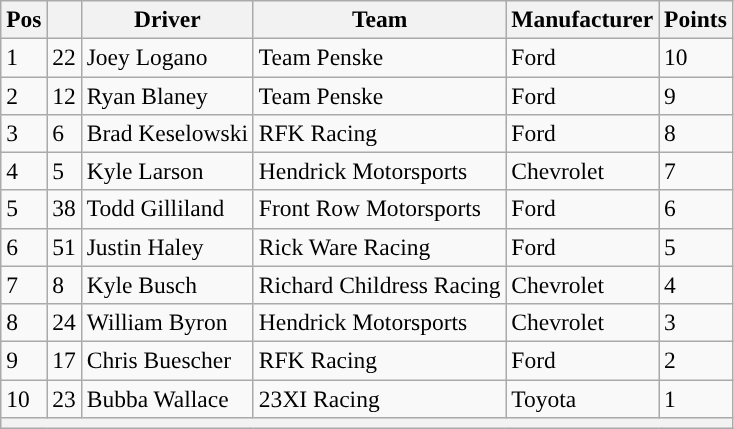<table class="wikitable" style="font-size:98%">
<tr>
<th>Pos</th>
<th></th>
<th>Driver</th>
<th>Team</th>
<th>Manufacturer</th>
<th>Points</th>
</tr>
<tr>
<td>1</td>
<td>22</td>
<td>Joey Logano</td>
<td>Team Penske</td>
<td>Ford</td>
<td>10</td>
</tr>
<tr>
<td>2</td>
<td>12</td>
<td>Ryan Blaney</td>
<td>Team Penske</td>
<td>Ford</td>
<td>9</td>
</tr>
<tr>
<td>3</td>
<td>6</td>
<td>Brad Keselowski</td>
<td>RFK Racing</td>
<td>Ford</td>
<td>8</td>
</tr>
<tr>
<td>4</td>
<td>5</td>
<td>Kyle Larson</td>
<td>Hendrick Motorsports</td>
<td>Chevrolet</td>
<td>7</td>
</tr>
<tr>
<td>5</td>
<td>38</td>
<td>Todd Gilliland</td>
<td>Front Row Motorsports</td>
<td>Ford</td>
<td>6</td>
</tr>
<tr>
<td>6</td>
<td>51</td>
<td>Justin Haley</td>
<td>Rick Ware Racing</td>
<td>Ford</td>
<td>5</td>
</tr>
<tr>
<td>7</td>
<td>8</td>
<td>Kyle Busch</td>
<td>Richard Childress Racing</td>
<td>Chevrolet</td>
<td>4</td>
</tr>
<tr>
<td>8</td>
<td>24</td>
<td>William Byron</td>
<td>Hendrick Motorsports</td>
<td>Chevrolet</td>
<td>3</td>
</tr>
<tr>
<td>9</td>
<td>17</td>
<td>Chris Buescher</td>
<td>RFK Racing</td>
<td>Ford</td>
<td>2</td>
</tr>
<tr>
<td>10</td>
<td>23</td>
<td>Bubba Wallace</td>
<td>23XI Racing</td>
<td>Toyota</td>
<td>1</td>
</tr>
<tr>
<th colspan="6"></th>
</tr>
</table>
